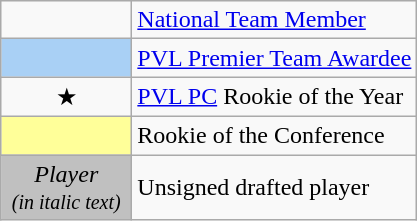<table class="wikitable" style="font-size:100%">
<tr>
<td style="width:2em; text-align:center"></td>
<td style="text-align:left"><a href='#'>National Team Member</a></td>
</tr>
<tr>
<td style="background:#A9D0F5; width:2em; text-align:center"></td>
<td style="text-align:left"><a href='#'>PVL Premier Team Awardee</a></td>
</tr>
<tr>
<td style="width:2em; text-align:center">★</td>
<td style="text-align:left"><a href='#'>PVL PC</a> Rookie of the Year</td>
</tr>
<tr>
<td style="background:#ff9; width:2em; text-align:center"></td>
<td style="text-align:left">Rookie of the Conference</td>
</tr>
<tr>
<td style="background:silver; width:5em; text-align:center"><em>Player<br><small>(in italic text)</small></em></td>
<td style="text-align:left">Unsigned drafted player</td>
</tr>
</table>
